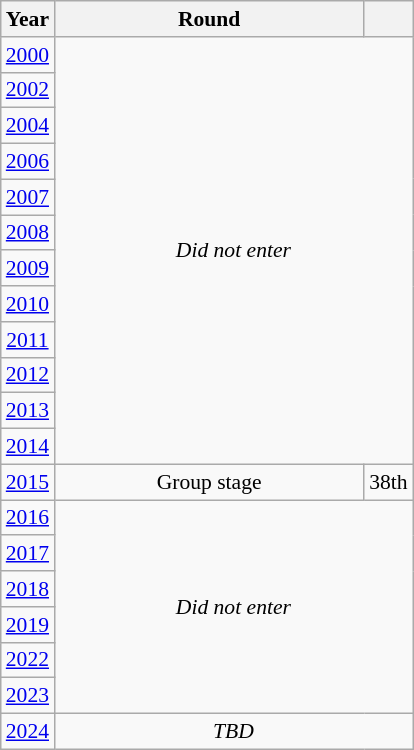<table class="wikitable" style="text-align: center; font-size:90%">
<tr>
<th>Year</th>
<th style="width:200px">Round</th>
<th></th>
</tr>
<tr>
<td><a href='#'>2000</a></td>
<td colspan="2" rowspan="12"><em>Did not enter</em></td>
</tr>
<tr>
<td><a href='#'>2002</a></td>
</tr>
<tr>
<td><a href='#'>2004</a></td>
</tr>
<tr>
<td><a href='#'>2006</a></td>
</tr>
<tr>
<td><a href='#'>2007</a></td>
</tr>
<tr>
<td><a href='#'>2008</a></td>
</tr>
<tr>
<td><a href='#'>2009</a></td>
</tr>
<tr>
<td><a href='#'>2010</a></td>
</tr>
<tr>
<td><a href='#'>2011</a></td>
</tr>
<tr>
<td><a href='#'>2012</a></td>
</tr>
<tr>
<td><a href='#'>2013</a></td>
</tr>
<tr>
<td><a href='#'>2014</a></td>
</tr>
<tr>
<td><a href='#'>2015</a></td>
<td>Group stage</td>
<td>38th</td>
</tr>
<tr>
<td><a href='#'>2016</a></td>
<td colspan="2" rowspan="6"><em>Did not enter</em></td>
</tr>
<tr>
<td><a href='#'>2017</a></td>
</tr>
<tr>
<td><a href='#'>2018</a></td>
</tr>
<tr>
<td><a href='#'>2019</a></td>
</tr>
<tr>
<td><a href='#'>2022</a></td>
</tr>
<tr>
<td><a href='#'>2023</a></td>
</tr>
<tr>
<td><a href='#'>2024</a></td>
<td colspan="2"><em>TBD</em></td>
</tr>
</table>
